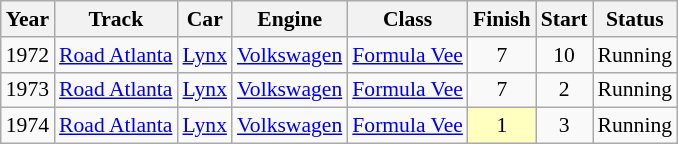<table class="wikitable" style="text-align:center; font-size:90%">
<tr>
<th>Year</th>
<th>Track</th>
<th>Car</th>
<th>Engine</th>
<th>Class</th>
<th>Finish</th>
<th>Start</th>
<th>Status</th>
</tr>
<tr>
<td>1972</td>
<td><a href='#'>Road Atlanta</a></td>
<td><a href='#'>Lynx</a></td>
<td><a href='#'>Volkswagen</a></td>
<td><a href='#'>Formula Vee</a></td>
<td>7</td>
<td>10</td>
<td>Running</td>
</tr>
<tr>
<td>1973</td>
<td><a href='#'>Road Atlanta</a></td>
<td><a href='#'>Lynx</a></td>
<td><a href='#'>Volkswagen</a></td>
<td><a href='#'>Formula Vee</a></td>
<td>7</td>
<td>2</td>
<td>Running</td>
</tr>
<tr>
<td>1974</td>
<td><a href='#'>Road Atlanta</a></td>
<td><a href='#'>Lynx</a></td>
<td><a href='#'>Volkswagen</a></td>
<td><a href='#'>Formula Vee</a></td>
<td style="background:#FFFFBF;">1</td>
<td>3</td>
<td>Running</td>
</tr>
</table>
